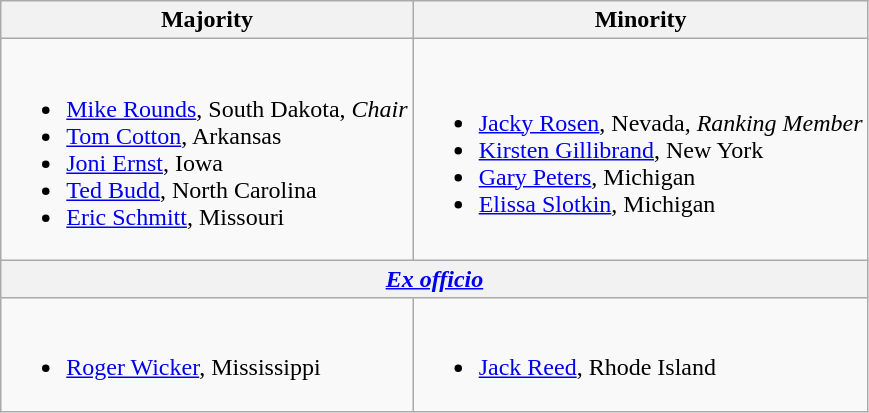<table class=wikitable>
<tr>
<th>Majority</th>
<th>Minority</th>
</tr>
<tr>
<td><br><ul><li><a href='#'>Mike Rounds</a>, South Dakota, <em>Chair</em></li><li><a href='#'>Tom Cotton</a>, Arkansas</li><li><a href='#'>Joni Ernst</a>, Iowa</li><li><a href='#'>Ted Budd</a>, North Carolina</li><li><a href='#'>Eric Schmitt</a>, Missouri</li></ul></td>
<td><br><ul><li><a href='#'>Jacky Rosen</a>, Nevada, <em>Ranking Member</em></li><li><a href='#'>Kirsten Gillibrand</a>, New York</li><li><a href='#'>Gary Peters</a>, Michigan</li><li><a href='#'>Elissa Slotkin</a>, Michigan</li></ul></td>
</tr>
<tr>
<th colspan=2><em><a href='#'>Ex officio</a></em></th>
</tr>
<tr>
<td><br><ul><li><a href='#'>Roger Wicker</a>, Mississippi</li></ul></td>
<td><br><ul><li><a href='#'>Jack Reed</a>, Rhode Island</li></ul></td>
</tr>
</table>
